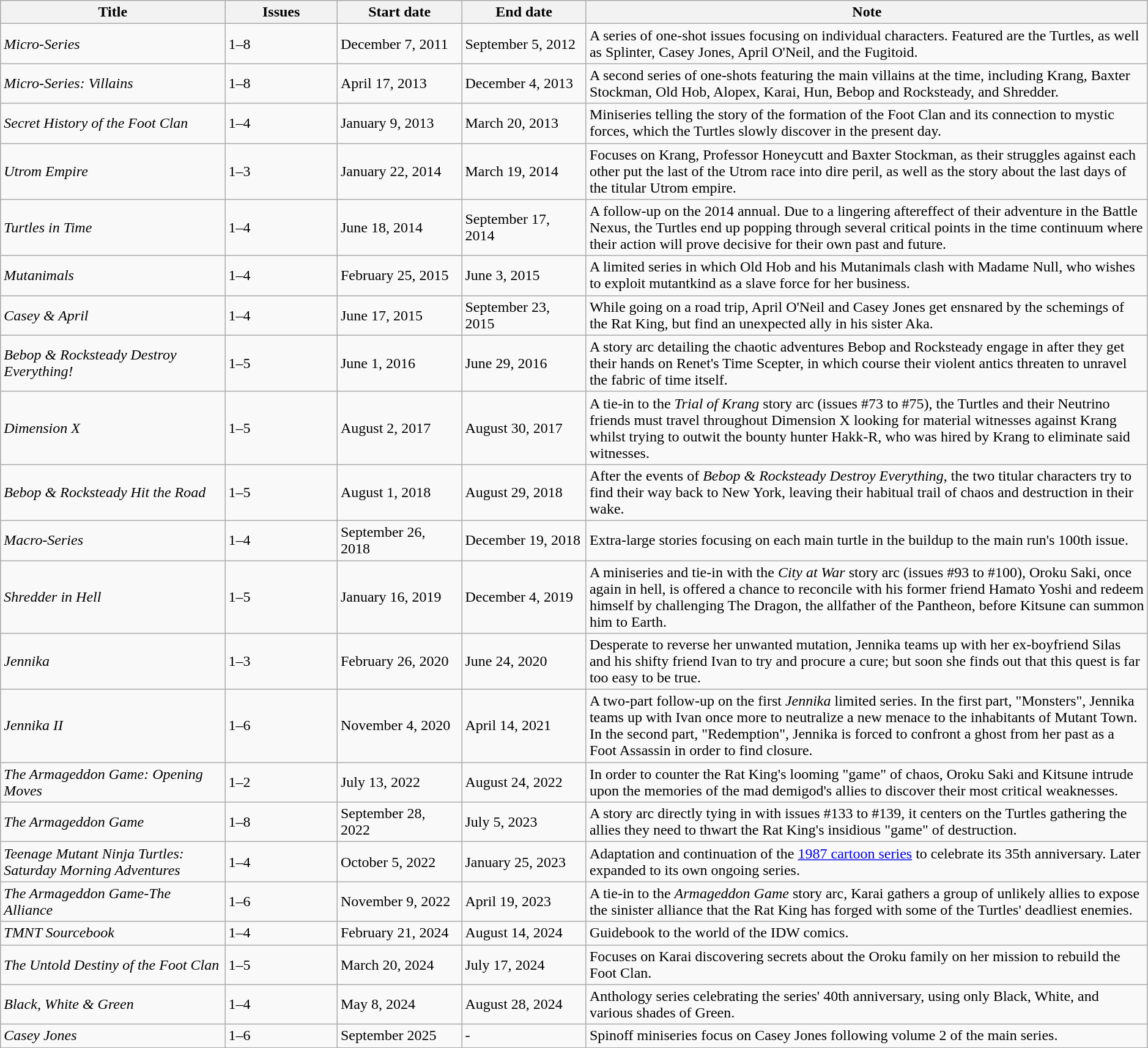<table class="wikitable" width="99%">
<tr>
<th scope="col" width="10%" align="center">Title</th>
<th scope="col" width="5%" align="center">Issues</th>
<th scope="col" width="5%" align="center">Start date</th>
<th scope="col" width="5%" align="center">End date</th>
<th scope="col" width="25%" align="center">Note</th>
</tr>
<tr>
<td><em> Micro-Series</em></td>
<td>1–8</td>
<td>December 7, 2011</td>
<td>September 5, 2012</td>
<td>A series of one-shot issues focusing on individual characters. Featured are the Turtles, as well as Splinter, Casey Jones, April O'Neil, and the Fugitoid.</td>
</tr>
<tr>
<td><em>Micro-Series: Villains</em></td>
<td>1–8</td>
<td>April 17, 2013</td>
<td>December 4, 2013</td>
<td>A second series of one-shots featuring the main villains at the time, including Krang, Baxter Stockman, Old Hob, Alopex, Karai, Hun, Bebop and Rocksteady, and Shredder.</td>
</tr>
<tr>
<td><em>Secret History of the Foot Clan</em></td>
<td>1–4</td>
<td>January 9, 2013</td>
<td>March 20, 2013</td>
<td>Miniseries telling the story of the formation of the Foot Clan and its connection to mystic forces, which the Turtles slowly discover in the present day.</td>
</tr>
<tr>
<td><em>Utrom Empire</em></td>
<td>1–3</td>
<td>January 22, 2014</td>
<td>March 19, 2014</td>
<td>Focuses on Krang, Professor Honeycutt and Baxter Stockman, as their struggles against each other put the last of the Utrom race into dire peril, as well as the story about the last days of the titular Utrom empire.</td>
</tr>
<tr>
<td><em>Turtles in Time</em></td>
<td>1–4</td>
<td>June 18, 2014</td>
<td>September 17, 2014</td>
<td>A follow-up on the 2014 annual. Due to a lingering aftereffect of their adventure in the Battle Nexus, the Turtles end up popping through several critical points in the time continuum where their action will prove decisive for their own past and future.</td>
</tr>
<tr>
<td><em>Mutanimals</em></td>
<td>1–4</td>
<td>February 25, 2015</td>
<td>June 3, 2015</td>
<td>A limited series in which Old Hob and his Mutanimals clash with Madame Null, who wishes to exploit mutantkind as a slave force for her business.</td>
</tr>
<tr>
<td><em>Casey & April</em></td>
<td>1–4</td>
<td>June 17, 2015</td>
<td>September 23, 2015</td>
<td>While going on a road trip, April O'Neil and Casey Jones get ensnared by the schemings of the Rat King, but find an unexpected ally in his sister Aka.</td>
</tr>
<tr>
<td><em>Bebop & Rocksteady Destroy Everything!</em></td>
<td>1–5</td>
<td>June 1, 2016</td>
<td>June 29, 2016</td>
<td>A story arc detailing the chaotic adventures Bebop and Rocksteady engage in after they get their hands on Renet's Time Scepter, in which course their violent antics threaten to unravel the fabric of time itself.</td>
</tr>
<tr>
<td><em>Dimension X</em></td>
<td>1–5</td>
<td>August 2, 2017</td>
<td>August 30, 2017</td>
<td>A tie-in to the <em>Trial of Krang</em> story arc (issues #73 to #75), the Turtles and their Neutrino friends must travel throughout Dimension X looking for material witnesses against Krang whilst trying to outwit the bounty hunter Hakk-R, who was hired by Krang to eliminate said witnesses.</td>
</tr>
<tr>
<td><em>Bebop & Rocksteady Hit the Road</em></td>
<td>1–5</td>
<td>August 1, 2018</td>
<td>August 29, 2018</td>
<td>After the events of <em>Bebop & Rocksteady Destroy Everything</em>, the two titular characters try to find their way back to New York, leaving their habitual trail of chaos and destruction in their wake.</td>
</tr>
<tr>
<td><em>Macro-Series</em></td>
<td>1–4</td>
<td>September 26, 2018</td>
<td>December 19, 2018</td>
<td>Extra-large stories focusing on each main turtle in the buildup to the main run's 100th issue.</td>
</tr>
<tr>
<td><em>Shredder in Hell</em></td>
<td>1–5</td>
<td>January 16, 2019</td>
<td>December 4, 2019</td>
<td>A miniseries and tie-in with the <em>City at War</em> story arc (issues #93 to #100), Oroku Saki, once again in hell, is offered a chance to reconcile with his former friend Hamato Yoshi and redeem himself by challenging The Dragon, the allfather of the Pantheon, before Kitsune can summon him to Earth.</td>
</tr>
<tr>
<td><em>Jennika</em></td>
<td>1–3</td>
<td>February 26, 2020</td>
<td>June 24, 2020</td>
<td>Desperate to reverse her unwanted mutation, Jennika teams up with her ex-boyfriend Silas and his shifty friend Ivan to try and procure a cure; but soon she finds out that this quest is far too easy to be true.</td>
</tr>
<tr>
<td><em>Jennika II</em></td>
<td>1–6</td>
<td>November 4, 2020</td>
<td>April 14, 2021</td>
<td>A two-part follow-up on the first <em>Jennika</em> limited series. In the first part, "Monsters", Jennika teams up with Ivan once more to neutralize a new menace to the inhabitants of Mutant Town. In the second part, "Redemption", Jennika is forced to confront a ghost from her past as a Foot Assassin in order to find closure.</td>
</tr>
<tr>
<td><em>The Armageddon Game: Opening Moves</em></td>
<td>1–2</td>
<td>July 13, 2022</td>
<td>August 24, 2022</td>
<td>In order to counter the Rat King's looming "game" of chaos, Oroku Saki and Kitsune intrude upon the memories of the mad demigod's allies to discover their most critical weaknesses.</td>
</tr>
<tr>
<td><em>The Armageddon Game</em></td>
<td>1–8</td>
<td>September 28, 2022</td>
<td>July 5, 2023</td>
<td>A story arc directly tying in with issues #133 to #139, it centers on the Turtles gathering the allies they need to thwart the Rat King's insidious "game" of destruction.</td>
</tr>
<tr>
<td><em>Teenage Mutant Ninja Turtles: Saturday Morning Adventures</em></td>
<td>1–4</td>
<td>October 5, 2022</td>
<td>January 25, 2023</td>
<td>Adaptation and continuation of the <a href='#'>1987 cartoon series</a> to celebrate its 35th anniversary. Later expanded to its own ongoing series.</td>
</tr>
<tr>
<td><em>The Armageddon Game-The Alliance</em></td>
<td>1–6</td>
<td>November 9, 2022</td>
<td>April 19, 2023</td>
<td>A tie-in to the <em>Armageddon Game</em> story arc, Karai gathers a group of unlikely allies to expose the sinister alliance that the Rat King has forged with some of the Turtles' deadliest enemies.</td>
</tr>
<tr>
<td><em>TMNT Sourcebook</em></td>
<td>1–4</td>
<td>February 21, 2024</td>
<td>August 14, 2024</td>
<td>Guidebook to the world of the IDW comics.</td>
</tr>
<tr>
<td><em>The Untold Destiny of the Foot Clan</em></td>
<td>1–5</td>
<td>March 20, 2024</td>
<td>July 17, 2024</td>
<td>Focuses on Karai discovering secrets about the Oroku family on her mission to rebuild the Foot Clan.</td>
</tr>
<tr>
<td><em>Black, White & Green</em></td>
<td>1–4</td>
<td>May 8, 2024</td>
<td>August 28, 2024</td>
<td>Anthology series celebrating the series' 40th anniversary, using only Black, White, and various shades of Green.</td>
</tr>
<tr>
<td><em>Casey Jones</em></td>
<td>1–6</td>
<td>September 2025</td>
<td>-</td>
<td>Spinoff miniseries focus on Casey Jones following volume 2 of the main series.</td>
</tr>
</table>
